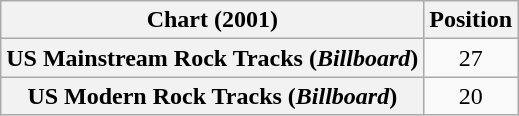<table class="wikitable plainrowheaders" style="text-align:center">
<tr>
<th scope="col">Chart (2001)</th>
<th scope="col">Position</th>
</tr>
<tr>
<th scope="row">US Mainstream Rock Tracks (<em>Billboard</em>)</th>
<td>27</td>
</tr>
<tr>
<th scope="row">US Modern Rock Tracks (<em>Billboard</em>)</th>
<td>20</td>
</tr>
</table>
